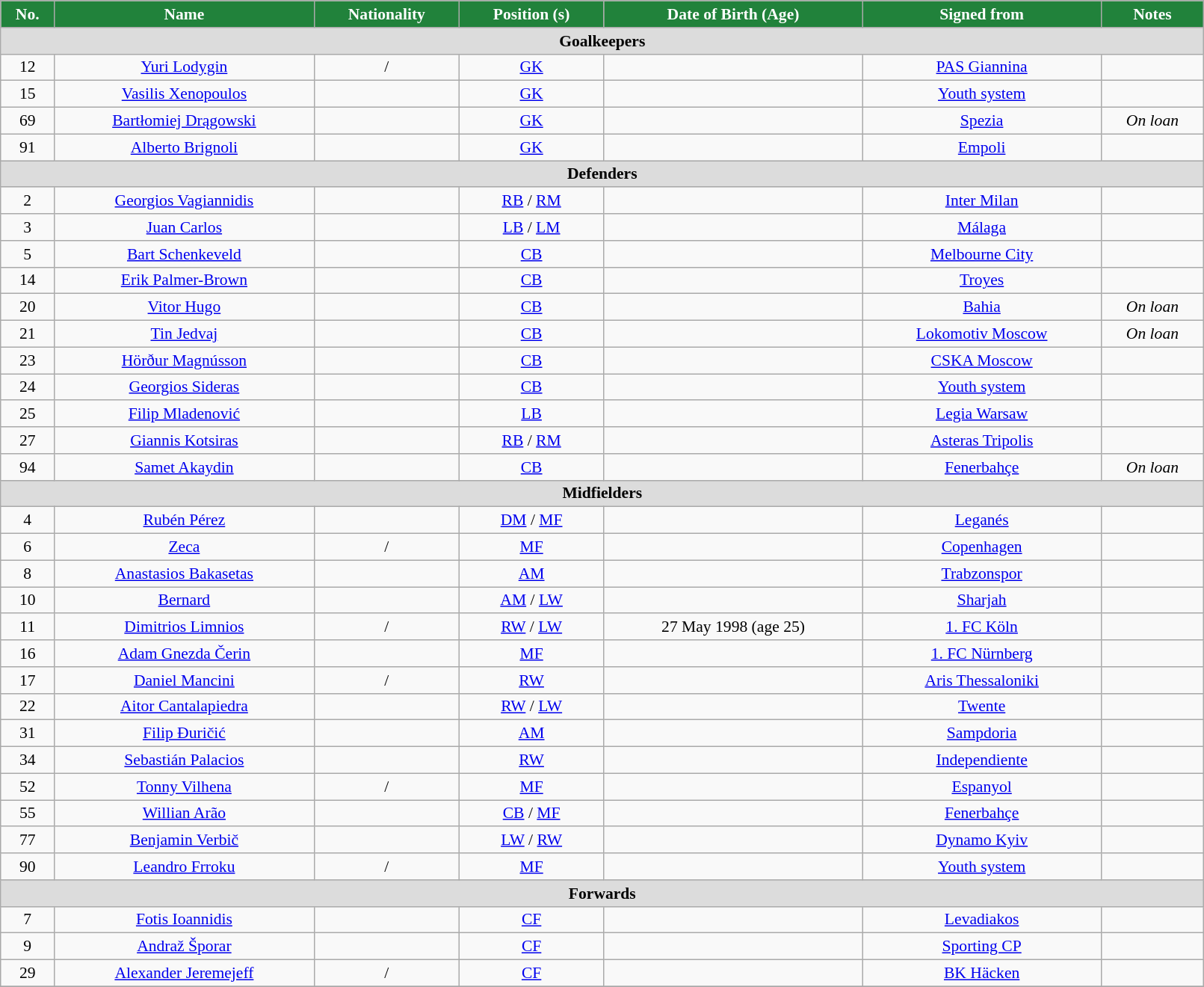<table class="wikitable" style="text-align:center; font-size:90%; width:85%;">
<tr>
<th style="background:#21823b; color:white; text-align:center;">No.</th>
<th style="background:#21823b; color:white; text-align:center;">Name</th>
<th style="background:#21823b; color:white; text-align:center;">Nationality</th>
<th style="background:#21823b; color:white; text-align:center;">Position (s)</th>
<th style="background:#21823b; color:white; text-align:center;">Date of Birth (Age)</th>
<th style="background:#21823b; color:white; text-align:center;">Signed from</th>
<th style="background:#21823b; color:white; text-align:center;">Notes</th>
</tr>
<tr>
<th colspan="7" style="background:#dcdcdc; text-align:center;">Goalkeepers</th>
</tr>
<tr>
<td>12</td>
<td><a href='#'>Yuri Lodygin</a></td>
<td> / </td>
<td><a href='#'>GK</a></td>
<td></td>
<td> <a href='#'>PAS Giannina</a></td>
<td></td>
</tr>
<tr>
<td>15</td>
<td><a href='#'>Vasilis Xenopoulos</a></td>
<td></td>
<td><a href='#'>GK</a></td>
<td></td>
<td><a href='#'>Youth system</a></td>
<td></td>
</tr>
<tr>
<td>69</td>
<td><a href='#'>Bartłomiej Drągowski</a></td>
<td></td>
<td><a href='#'>GK</a></td>
<td></td>
<td> <a href='#'>Spezia</a></td>
<td><em>On loan</em></td>
</tr>
<tr>
<td>91</td>
<td><a href='#'>Alberto Brignoli</a></td>
<td></td>
<td><a href='#'>GK</a></td>
<td></td>
<td> <a href='#'>Empoli</a></td>
<td></td>
</tr>
<tr>
<th colspan="7" style="background:#dcdcdc; text-align:center;">Defenders</th>
</tr>
<tr>
<td>2</td>
<td><a href='#'>Georgios Vagiannidis</a></td>
<td></td>
<td><a href='#'>RB</a> / <a href='#'>RM</a></td>
<td></td>
<td> <a href='#'>Inter Milan</a></td>
<td></td>
</tr>
<tr>
<td>3</td>
<td><a href='#'>Juan Carlos</a></td>
<td></td>
<td><a href='#'>LB</a> / <a href='#'>LM</a></td>
<td></td>
<td> <a href='#'>Málaga</a></td>
<td></td>
</tr>
<tr>
<td>5</td>
<td><a href='#'>Bart Schenkeveld</a></td>
<td></td>
<td><a href='#'>CB</a></td>
<td></td>
<td> <a href='#'>Melbourne City</a></td>
<td></td>
</tr>
<tr>
<td>14</td>
<td><a href='#'>Erik Palmer-Brown</a></td>
<td></td>
<td><a href='#'>CB</a></td>
<td></td>
<td> <a href='#'>Troyes</a></td>
<td></td>
</tr>
<tr>
<td>20</td>
<td><a href='#'>Vitor Hugo</a></td>
<td></td>
<td><a href='#'>CB</a></td>
<td></td>
<td>  <a href='#'>Bahia</a></td>
<td><em>On loan</em></td>
</tr>
<tr>
<td>21</td>
<td><a href='#'>Tin Jedvaj</a></td>
<td></td>
<td><a href='#'>CB</a></td>
<td></td>
<td> <a href='#'>Lokomotiv Moscow</a></td>
<td><em>On loan</em></td>
</tr>
<tr>
<td>23</td>
<td><a href='#'>Hörður Magnússon</a></td>
<td></td>
<td><a href='#'>CB</a></td>
<td></td>
<td> <a href='#'>CSKA Moscow</a></td>
<td></td>
</tr>
<tr>
<td>24</td>
<td><a href='#'>Georgios Sideras</a></td>
<td></td>
<td><a href='#'>CB</a></td>
<td></td>
<td><a href='#'>Youth system</a></td>
<td></td>
</tr>
<tr>
<td>25</td>
<td><a href='#'>Filip Mladenović</a></td>
<td></td>
<td><a href='#'>LB</a></td>
<td></td>
<td> <a href='#'>Legia Warsaw</a></td>
<td></td>
</tr>
<tr>
<td>27</td>
<td><a href='#'>Giannis Kotsiras</a></td>
<td></td>
<td><a href='#'>RB</a> / <a href='#'>RM</a></td>
<td></td>
<td> <a href='#'>Asteras Tripolis</a></td>
<td></td>
</tr>
<tr>
<td>94</td>
<td><a href='#'>Samet Akaydin</a></td>
<td></td>
<td><a href='#'>CB</a></td>
<td></td>
<td> <a href='#'>Fenerbahçe</a></td>
<td><em>On loan</em></td>
</tr>
<tr>
<th colspan="7" style="background:#dcdcdc; text-align:center;">Midfielders</th>
</tr>
<tr>
<td>4</td>
<td><a href='#'>Rubén Pérez</a></td>
<td></td>
<td><a href='#'>DM</a> / <a href='#'>MF</a></td>
<td></td>
<td> <a href='#'>Leganés</a></td>
<td></td>
</tr>
<tr>
<td>6</td>
<td><a href='#'>Zeca</a></td>
<td> / </td>
<td><a href='#'>MF</a></td>
<td></td>
<td> <a href='#'>Copenhagen</a></td>
<td></td>
</tr>
<tr>
<td>8</td>
<td><a href='#'>Anastasios Bakasetas</a></td>
<td></td>
<td><a href='#'>AM</a></td>
<td></td>
<td> <a href='#'>Trabzonspor</a></td>
<td></td>
</tr>
<tr>
<td>10</td>
<td><a href='#'>Bernard</a></td>
<td> </td>
<td><a href='#'>AM</a> / <a href='#'>LW</a></td>
<td></td>
<td> <a href='#'>Sharjah</a></td>
<td></td>
</tr>
<tr>
<td>11</td>
<td><a href='#'>Dimitrios Limnios</a></td>
<td> / </td>
<td><a href='#'>RW</a> / <a href='#'>LW</a></td>
<td>27 May 1998 (age 25)</td>
<td> <a href='#'>1. FC Köln</a></td>
<td></td>
</tr>
<tr>
<td>16</td>
<td><a href='#'>Adam Gnezda Čerin</a></td>
<td></td>
<td><a href='#'>MF</a></td>
<td></td>
<td> <a href='#'>1. FC Nürnberg</a></td>
<td></td>
</tr>
<tr>
<td>17</td>
<td><a href='#'>Daniel Mancini</a></td>
<td> / </td>
<td><a href='#'>RW</a></td>
<td></td>
<td> <a href='#'>Aris Thessaloniki</a></td>
<td></td>
</tr>
<tr>
<td>22</td>
<td><a href='#'>Aitor Cantalapiedra</a></td>
<td></td>
<td><a href='#'>RW</a> / <a href='#'>LW</a></td>
<td></td>
<td> <a href='#'>Twente</a></td>
<td></td>
</tr>
<tr>
<td>31</td>
<td><a href='#'>Filip Đuričić</a></td>
<td></td>
<td><a href='#'>AM</a></td>
<td></td>
<td> <a href='#'>Sampdoria</a></td>
<td></td>
</tr>
<tr>
<td>34</td>
<td><a href='#'>Sebastián Palacios</a></td>
<td></td>
<td><a href='#'>RW</a></td>
<td></td>
<td> <a href='#'>Independiente</a></td>
<td></td>
</tr>
<tr>
<td>52</td>
<td><a href='#'>Tonny Vilhena</a></td>
<td> / </td>
<td><a href='#'>MF</a></td>
<td></td>
<td> <a href='#'>Espanyol</a></td>
<td></td>
</tr>
<tr>
<td>55</td>
<td><a href='#'>Willian Arão</a></td>
<td></td>
<td><a href='#'>CB</a> / <a href='#'>MF</a></td>
<td></td>
<td> <a href='#'>Fenerbahçe</a></td>
<td></td>
</tr>
<tr>
<td>77</td>
<td><a href='#'>Benjamin Verbič</a></td>
<td></td>
<td><a href='#'>LW</a> / <a href='#'>RW</a></td>
<td></td>
<td> <a href='#'>Dynamo Kyiv</a></td>
</tr>
<tr>
<td>90</td>
<td><a href='#'>Leandro Frroku</a></td>
<td> / </td>
<td><a href='#'>MF</a></td>
<td></td>
<td><a href='#'>Youth system</a></td>
<td></td>
</tr>
<tr>
<th colspan="7" style="background:#dcdcdc; text-align:center;">Forwards</th>
</tr>
<tr>
<td>7</td>
<td><a href='#'>Fotis Ioannidis</a></td>
<td></td>
<td><a href='#'>CF</a></td>
<td></td>
<td> <a href='#'>Levadiakos</a></td>
<td></td>
</tr>
<tr>
<td>9</td>
<td><a href='#'>Andraž Šporar</a></td>
<td></td>
<td><a href='#'>CF</a></td>
<td></td>
<td> <a href='#'>Sporting CP</a></td>
</tr>
<tr>
<td>29</td>
<td><a href='#'>Alexander Jeremejeff</a></td>
<td> / </td>
<td><a href='#'>CF</a></td>
<td></td>
<td> <a href='#'>BK Häcken</a></td>
<td></td>
</tr>
<tr>
</tr>
</table>
